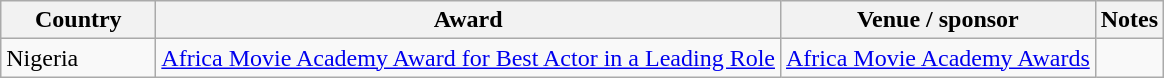<table class="wikitable sortable">
<tr>
<th style="width:6em;">Country</th>
<th>Award</th>
<th>Venue / sponsor</th>
<th>Notes</th>
</tr>
<tr>
<td>Nigeria</td>
<td><a href='#'>Africa Movie Academy Award for Best Actor in a Leading Role</a></td>
<td><a href='#'>Africa Movie Academy Awards</a></td>
<td></td>
</tr>
</table>
